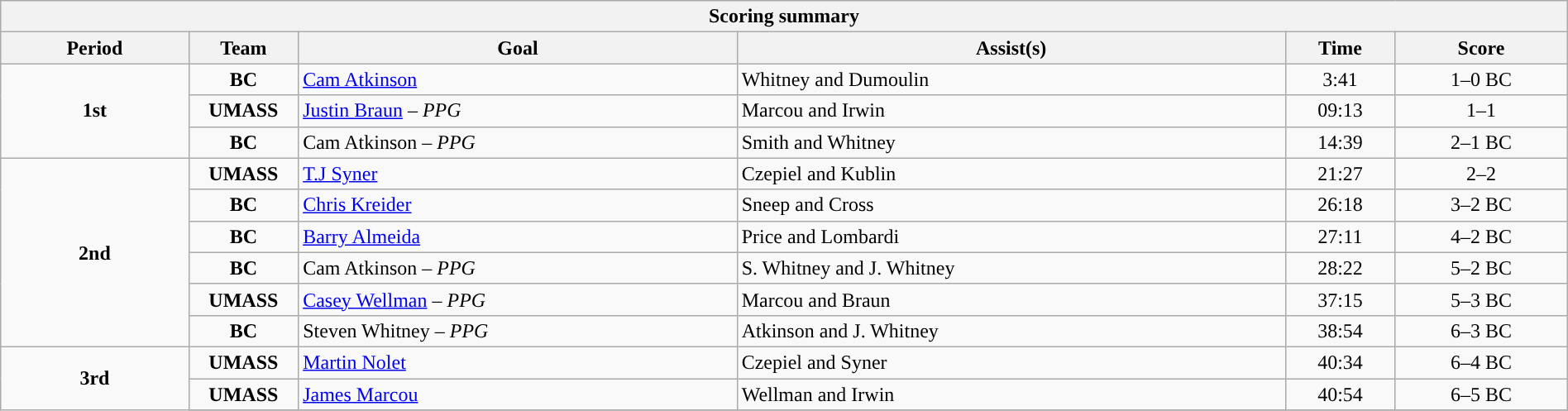<table style="width:100%;" class="wikitable">
<tr>
<th colspan=6>Scoring summary</th>
</tr>
<tr>
<th style="width:12%;">Period</th>
<th style="width:7%;">Team</th>
<th style="width:28%;">Goal</th>
<th style="width:35%;">Assist(s)</th>
<th style="width:7%;">Time</th>
<th style="width:11%;">Score</th>
</tr>
<tr>
<td style="text-align:center;" rowspan="3"><strong>1st</strong></td>
<td align=center><strong>BC</strong></td>
<td><a href='#'>Cam Atkinson</a></td>
<td>Whitney and Dumoulin</td>
<td align=center>3:41</td>
<td align=center>1–0 BC</td>
</tr>
<tr>
<td align=center><strong>UMASS</strong></td>
<td><a href='#'>Justin Braun</a> – <em>PPG</em></td>
<td>Marcou and Irwin</td>
<td align=center>09:13</td>
<td align=center>1–1</td>
</tr>
<tr>
<td align=center><strong>BC</strong></td>
<td>Cam Atkinson – <em>PPG</em></td>
<td>Smith and Whitney</td>
<td align=center>14:39</td>
<td align=center>2–1 BC</td>
</tr>
<tr>
<td style="text-align:center;" rowspan="6"><strong>2nd</strong></td>
<td align=center><strong>UMASS</strong></td>
<td><a href='#'>T.J Syner</a></td>
<td>Czepiel and Kublin</td>
<td align=center>21:27</td>
<td align=center>2–2</td>
</tr>
<tr>
<td align=center><strong>BC</strong></td>
<td><a href='#'>Chris Kreider</a></td>
<td>Sneep and Cross</td>
<td align=center>26:18</td>
<td align=center>3–2 BC</td>
</tr>
<tr>
<td align=center><strong>BC</strong></td>
<td><a href='#'>Barry Almeida</a></td>
<td>Price and Lombardi</td>
<td align=center>27:11</td>
<td align=center>4–2 BC</td>
</tr>
<tr>
<td align=center><strong>BC</strong></td>
<td>Cam Atkinson – <em>PPG</em></td>
<td>S. Whitney and J. Whitney</td>
<td align=center>28:22</td>
<td align=center>5–2 BC</td>
</tr>
<tr>
<td align=center><strong>UMASS</strong></td>
<td><a href='#'>Casey Wellman</a> – <em>PPG</em></td>
<td>Marcou and Braun</td>
<td align=center>37:15</td>
<td align=center>5–3 BC</td>
</tr>
<tr>
<td align=center><strong>BC</strong></td>
<td>Steven Whitney – <em>PPG</em></td>
<td>Atkinson and J. Whitney</td>
<td align=center>38:54</td>
<td align=center>6–3 BC</td>
</tr>
<tr>
<td style="text-align:center;" rowspan="4"><strong>3rd</strong></td>
<td align=center><strong>UMASS</strong></td>
<td><a href='#'>Martin Nolet</a></td>
<td>Czepiel and Syner</td>
<td align=center>40:34</td>
<td align=center>6–4 BC</td>
</tr>
<tr>
<td align=center><strong>UMASS</strong></td>
<td><a href='#'>James Marcou</a></td>
<td>Wellman and Irwin</td>
<td align=center>40:54</td>
<td align=center>6–5 BC</td>
</tr>
<tr>
</tr>
</table>
